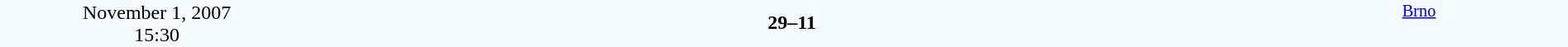<table style="width: 100%; background:#F5FAFF;" cellspacing="0">
<tr>
<td align=center rowspan=3 width=20%>November 1, 2007<br>15:30</td>
</tr>
<tr>
<td width=24% align=right></td>
<td align=center width=13%><strong>29–11</strong></td>
<td width=24%></td>
<td style=font-size:85% rowspan=3 valign=top align=center><a href='#'>Brno</a></td>
</tr>
<tr style=font-size:85%>
<td align=right></td>
<td align=center></td>
<td></td>
</tr>
</table>
